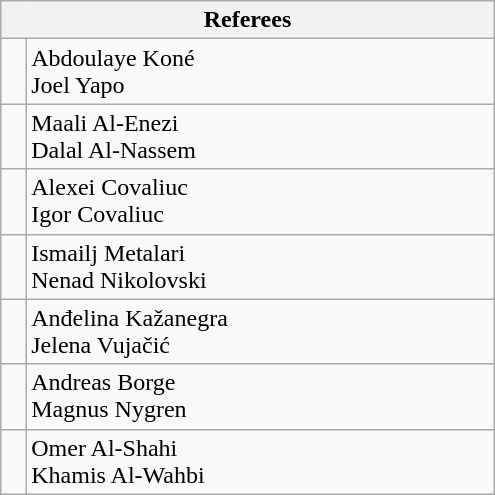<table class="wikitable" style="width: 330px;">
<tr>
<th colspan="2">Referees</th>
</tr>
<tr>
<td></td>
<td>Abdoulaye Koné<br>Joel Yapo</td>
</tr>
<tr>
<td></td>
<td>Maali Al-Enezi<br>Dalal Al-Nassem</td>
</tr>
<tr>
<td></td>
<td>Alexei Covaliuc<br>Igor Covaliuc</td>
</tr>
<tr>
<td></td>
<td>Ismailj Metalari<br>Nenad Nikolovski</td>
</tr>
<tr>
<td></td>
<td>Anđelina Kažanegra<br>Jelena Vujačić</td>
</tr>
<tr>
<td></td>
<td>Andreas Borge<br>Magnus Nygren</td>
</tr>
<tr>
<td></td>
<td>Omer Al-Shahi<br>Khamis Al-Wahbi</td>
</tr>
</table>
